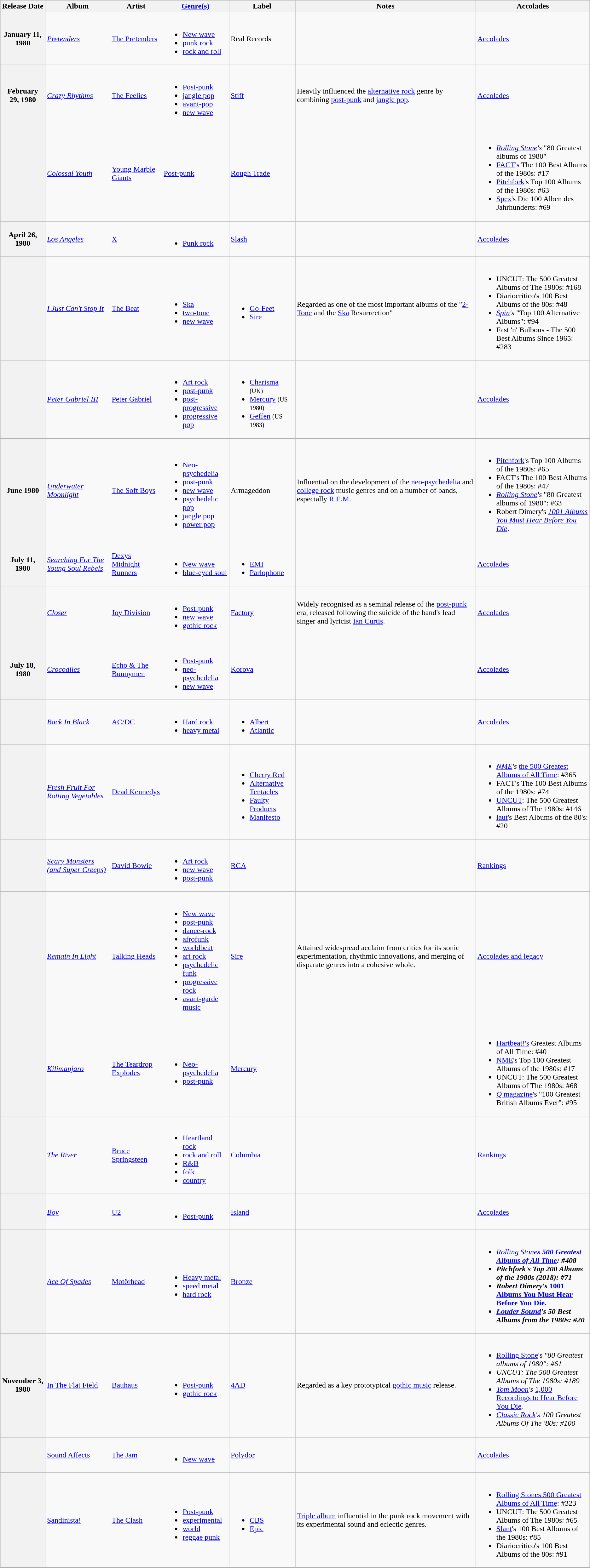<table class="wikitable sortable sticky-header" width="auto">
<tr>
<th scope="col">Release Date</th>
<th scope="col">Album</th>
<th>Artist</th>
<th scope="col"><a href='#'>Genre(s)</a></th>
<th scope="col">Label</th>
<th>Notes</th>
<th scope="col" class="unsortable">Accolades</th>
</tr>
<tr>
<th>January 11, 1980</th>
<td><a href='#'><em>Pretenders</em></a></td>
<td><a href='#'>The Pretenders</a></td>
<td><br><ul><li><a href='#'>New wave</a></li><li><a href='#'>punk rock</a></li><li><a href='#'>rock and roll</a></li></ul></td>
<td>Real Records</td>
<td></td>
<td><a href='#'>Accolades</a></td>
</tr>
<tr>
<th>February 29, 1980</th>
<td><em><a href='#'>Crazy Rhythms</a></em></td>
<td><a href='#'>The Feelies</a></td>
<td><br><ul><li><a href='#'>Post-punk</a></li><li><a href='#'>jangle pop</a></li><li><a href='#'>avant-pop</a></li><li><a href='#'>new wave</a></li></ul></td>
<td><a href='#'>Stiff</a></td>
<td>Heavily influenced the <a href='#'>alternative rock</a> genre by combining <a href='#'>post-punk</a> and <a href='#'>jangle pop</a>.</td>
<td><a href='#'>Accolades</a></td>
</tr>
<tr>
<th></th>
<td><em><a href='#'>Colossal Youth</a></em></td>
<td><a href='#'>Young Marble Giants</a></td>
<td><a href='#'>Post-punk</a></td>
<td><a href='#'>Rough Trade</a></td>
<td></td>
<td><br><ul><li><em><a href='#'>Rolling Stone</a>'s</em> "80 Greatest albums of 1980"</li><li><a href='#'>FACT</a>'s The 100 Best Albums of the 1980s: #17</li><li><a href='#'>Pitchfork</a>'s Top 100 Albums of the 1980s: #63</li><li><a href='#'>Spex</a>'s Die 100 Alben des Jahrhunderts: #69</li></ul></td>
</tr>
<tr>
<th>April 26, 1980</th>
<td><a href='#'><em>Los Angeles</em></a></td>
<td><a href='#'>X</a></td>
<td><br><ul><li><a href='#'>Punk rock</a></li></ul></td>
<td><a href='#'>Slash</a></td>
<td></td>
<td><a href='#'>Accolades</a></td>
</tr>
<tr>
<th></th>
<td><em><a href='#'>I Just Can't Stop It</a></em></td>
<td><a href='#'>The Beat</a></td>
<td><br><ul><li><a href='#'>Ska</a></li><li><a href='#'>two-tone</a></li><li><a href='#'>new wave</a></li></ul></td>
<td><br><ul><li><a href='#'>Go-Feet</a></li><li><a href='#'>Sire</a></li></ul></td>
<td>Regarded as one of the most important albums of the "<a href='#'>2-Tone</a> and the <a href='#'>Ska</a> Resurrection"</td>
<td><br><ul><li>UNCUT: The 500 Greatest Albums of The 1980s: #168</li><li>Diariocritico's 100 Best Albums of the 80s: #48</li><li><em><a href='#'>Spin</a>'s</em> "Top 100 Alternative Albums": #94</li><li>Fast 'n' Bulbous - The 500 Best Albums Since 1965: #283</li></ul></td>
</tr>
<tr>
<th></th>
<td><a href='#'><em>Peter Gabriel III</em></a></td>
<td><a href='#'>Peter Gabriel</a></td>
<td><br><ul><li><a href='#'>Art rock</a></li><li><a href='#'>post-punk</a></li><li><a href='#'>post-progressive</a></li><li><a href='#'>progressive pop</a></li></ul></td>
<td><br><ul><li><a href='#'>Charisma</a> <small>(UK)</small></li><li><a href='#'>Mercury</a> <small>(US 1980)</small></li><li><a href='#'>Geffen</a> <small>(US 1983)</small></li></ul></td>
<td></td>
<td><a href='#'>Accolades</a></td>
</tr>
<tr>
<th>June 1980</th>
<td><em><a href='#'>Underwater Moonlight</a></em></td>
<td><a href='#'>The Soft Boys</a></td>
<td><br><ul><li><a href='#'>Neo-psychedelia</a></li><li><a href='#'>post-punk</a></li><li><a href='#'>new wave</a></li><li><a href='#'>psychedelic pop</a></li><li><a href='#'>jangle pop</a></li><li><a href='#'>power pop</a></li></ul></td>
<td>Armageddon</td>
<td>Influential on the development of the <a href='#'>neo-psychedelia</a> and <a href='#'>college rock</a> music genres and on a number of bands, especially <a href='#'>R.E.M.</a></td>
<td><br><ul><li><a href='#'>Pitchfork</a>'s Top 100 Albums of the 1980s: #65</li><li>FACT's The 100 Best Albums of the 1980s: #47</li><li><em><a href='#'>Rolling Stone</a>'s</em> "80 Greatest albums of 1980": #63</li><li>Robert Dimery's <em><a href='#'>1001 Albums You Must Hear Before You Die</a></em>.</li></ul></td>
</tr>
<tr>
<th>July 11, 1980</th>
<td><a href='#'><em>Searching For The Young Soul Rebels</em></a></td>
<td><a href='#'>Dexys Midnight Runners</a></td>
<td><br><ul><li><a href='#'>New wave</a></li><li><a href='#'>blue-eyed soul</a></li></ul></td>
<td><br><ul><li><a href='#'>EMI</a></li><li><a href='#'>Parlophone</a></li></ul></td>
<td></td>
<td><a href='#'>Accolades</a></td>
</tr>
<tr>
<th></th>
<td><a href='#'><em>Closer</em></a></td>
<td><a href='#'>Joy Division</a></td>
<td><br><ul><li><a href='#'>Post-punk</a></li><li><a href='#'>new wave</a></li><li><a href='#'>gothic rock</a></li></ul></td>
<td><a href='#'>Factory</a></td>
<td>Widely recognised as a seminal release of the <a href='#'>post-punk</a> era, released following the suicide of the band's lead singer and lyricist <a href='#'>Ian Curtis</a>.</td>
<td><a href='#'>Accolades</a></td>
</tr>
<tr>
<th>July 18, 1980</th>
<td><a href='#'><em>Crocodiles</em></a></td>
<td><a href='#'>Echo & The Bunnymen</a></td>
<td><br><ul><li><a href='#'>Post-punk</a></li><li><a href='#'>neo-psychedelia</a></li><li><a href='#'>new wave</a></li></ul></td>
<td><a href='#'>Korova</a></td>
<td></td>
<td><a href='#'>Accolades</a></td>
</tr>
<tr>
<th></th>
<td><a href='#'><em>Back In Black</em></a></td>
<td><a href='#'>AC/DC</a></td>
<td><br><ul><li><a href='#'>Hard rock</a></li><li><a href='#'>heavy metal</a></li></ul></td>
<td><br><ul><li><a href='#'>Albert</a></li><li><a href='#'>Atlantic</a></li></ul></td>
<td></td>
<td><a href='#'>Accolades</a></td>
</tr>
<tr>
<th></th>
<td><a href='#'><em>Fresh Fruit For Rotting Vegetables</em></a></td>
<td><a href='#'>Dead Kennedys</a></td>
<td></td>
<td><br><ul><li><a href='#'>Cherry Red</a></li><li><a href='#'>Alternative Tentacles</a></li><li><a href='#'>Faulty Products</a></li><li><a href='#'>Manifesto</a></li></ul></td>
<td></td>
<td><br><ul><li><em><a href='#'>NME</a>'s</em> <a href='#'>the 500 Greatest Albums of All Time</a>: #365</li><li>FACT's The 100 Best Albums of the 1980s: #74</li><li><a href='#'>UNCUT</a>: The 500 Greatest Albums of The 1980s: #146</li><li><a href='#'>laut</a>'s Best Albums of the 80's: #20</li></ul></td>
</tr>
<tr>
<th></th>
<td><em><a href='#'>Scary Monsters (and Super Creeps)</a></em></td>
<td><a href='#'>David Bowie</a></td>
<td><br><ul><li><a href='#'>Art rock</a></li><li><a href='#'>new wave</a></li><li><a href='#'>post-punk</a></li></ul></td>
<td><a href='#'>RCA</a></td>
<td></td>
<td><a href='#'>Rankings</a></td>
</tr>
<tr>
<th></th>
<td><a href='#'><em>Remain In Light</em></a></td>
<td><a href='#'>Talking Heads</a></td>
<td><br><ul><li><a href='#'>New wave</a></li><li><a href='#'>post-punk</a></li><li><a href='#'>dance-rock</a></li><li><a href='#'>afrofunk</a></li><li><a href='#'>worldbeat</a></li><li><a href='#'>art rock</a></li><li><a href='#'>psychedelic funk</a></li><li><a href='#'>progressive rock</a></li><li><a href='#'>avant-garde music</a></li></ul></td>
<td><a href='#'>Sire</a></td>
<td>Attained widespread acclaim from critics for its sonic experimentation, rhythmic innovations, and merging of disparate genres into a cohesive whole.</td>
<td><a href='#'>Accolades and legacy</a></td>
</tr>
<tr>
<th></th>
<td><a href='#'><em>Kilimanjaro</em></a></td>
<td><a href='#'>The Teardrop Explodes</a></td>
<td><br><ul><li><a href='#'>Neo-psychedelia</a></li><li><a href='#'>post-punk</a></li></ul></td>
<td><a href='#'>Mercury</a></td>
<td></td>
<td><br><ul><li><a href='#'>Hartbeat!'s</a> Greatest Albums of All Time: #40</li><li><a href='#'>NME</a>'s Top 100 Greatest Albums of the 1980s: #17</li><li>UNCUT: The 500 Greatest Albums of The 1980s: #68</li><li><a href='#'><em>Q</em> magazine</a>'s "100 Greatest British Albums Ever": #95</li></ul></td>
</tr>
<tr>
<th></th>
<td><a href='#'><em>The River</em></a></td>
<td><a href='#'>Bruce Springsteen</a></td>
<td><br><ul><li><a href='#'>Heartland rock</a></li><li><a href='#'>rock and roll</a></li><li><a href='#'>R&B</a></li><li><a href='#'>folk</a></li><li><a href='#'>country</a></li></ul></td>
<td><a href='#'>Columbia</a></td>
<td></td>
<td><a href='#'>Rankings</a></td>
</tr>
<tr>
<th></th>
<td><a href='#'><em>Boy</em></a></td>
<td><a href='#'>U2</a></td>
<td><br><ul><li><a href='#'>Post-punk</a></li></ul></td>
<td><a href='#'>Island</a></td>
<td></td>
<td><a href='#'>Accolades</a></td>
</tr>
<tr>
<th></th>
<td><a href='#'><em>Ace Of Spades</em></a></td>
<td><a href='#'>Motörhead</a></td>
<td><br><ul><li><a href='#'>Heavy metal</a></li><li><a href='#'>speed metal</a></li><li><a href='#'>hard rock</a></li></ul></td>
<td><a href='#'>Bronze</a></td>
<td></td>
<td><br><ul><li><a href='#'><em>Rolling Stone<strong>s 500 Greatest Albums of All Time</a>: #408</li><li>Pitchfork's Top 200 Albums of the 1980s (2018): #71</li><li>Robert Dimery's </em><a href='#'>1001 Albums You Must Hear Before You Die</a><em>.</li><li><a href='#'>Louder Sound</a>'s 50 Best Albums from the 1980s: #20</li></ul></td>
</tr>
<tr>
<th>November 3, 1980</th>
<td><a href='#'></em>In The Flat Field<em></a></td>
<td><a href='#'>Bauhaus</a></td>
<td><br><ul><li><a href='#'>Post-punk</a></li><li><a href='#'>gothic rock</a></li></ul></td>
<td><a href='#'>4AD</a></td>
<td>Regarded as a key prototypical <a href='#'>gothic music</a> release.</td>
<td><br><ul><li></em><a href='#'>Rolling Stone</a>'s<em> "80 Greatest albums of 1980": #61</li><li>UNCUT: The 500 Greatest Albums of The 1980s: #189</li><li><a href='#'>Tom Moon</a>'s </em><a href='#'>1,000 Recordings to Hear Before You Die</a><em>.</li><li><a href='#'>Classic Rock</a>'s 100 Greatest Albums Of The '80s: #100</li></ul></td>
</tr>
<tr>
<th></th>
<td></em><a href='#'>Sound Affects</a><em></td>
<td><a href='#'>The Jam</a></td>
<td><br><ul><li><a href='#'>New wave</a></li></ul></td>
<td><a href='#'>Polydor</a></td>
<td></td>
<td><a href='#'>Accolades</a></td>
</tr>
<tr>
<th></th>
<td></em><a href='#'>Sandinista!</a><em></td>
<td><a href='#'>The Clash</a></td>
<td><br><ul><li><a href='#'>Post-punk</a></li><li><a href='#'>experimental</a></li><li><a href='#'>world</a></li><li><a href='#'>reggae punk</a></li></ul></td>
<td><br><ul><li><a href='#'>CBS</a></li><li><a href='#'>Epic</a></li></ul></td>
<td><a href='#'>Triple album</a> influential in the punk rock movement with its experimental sound and eclectic genres.</td>
<td><br><ul><li><a href='#'></em>Rolling Stone</strong>s 500 Greatest Albums of All Time</a>: #323</li><li>UNCUT: The 500 Greatest Albums of The 1980s: #65</li><li><a href='#'>Slant</a>'s 100 Best Albums of the 1980s: #85</li><li>Diariocritico's 100 Best Albums of the 80s: #91</li></ul></td>
</tr>
</table>
